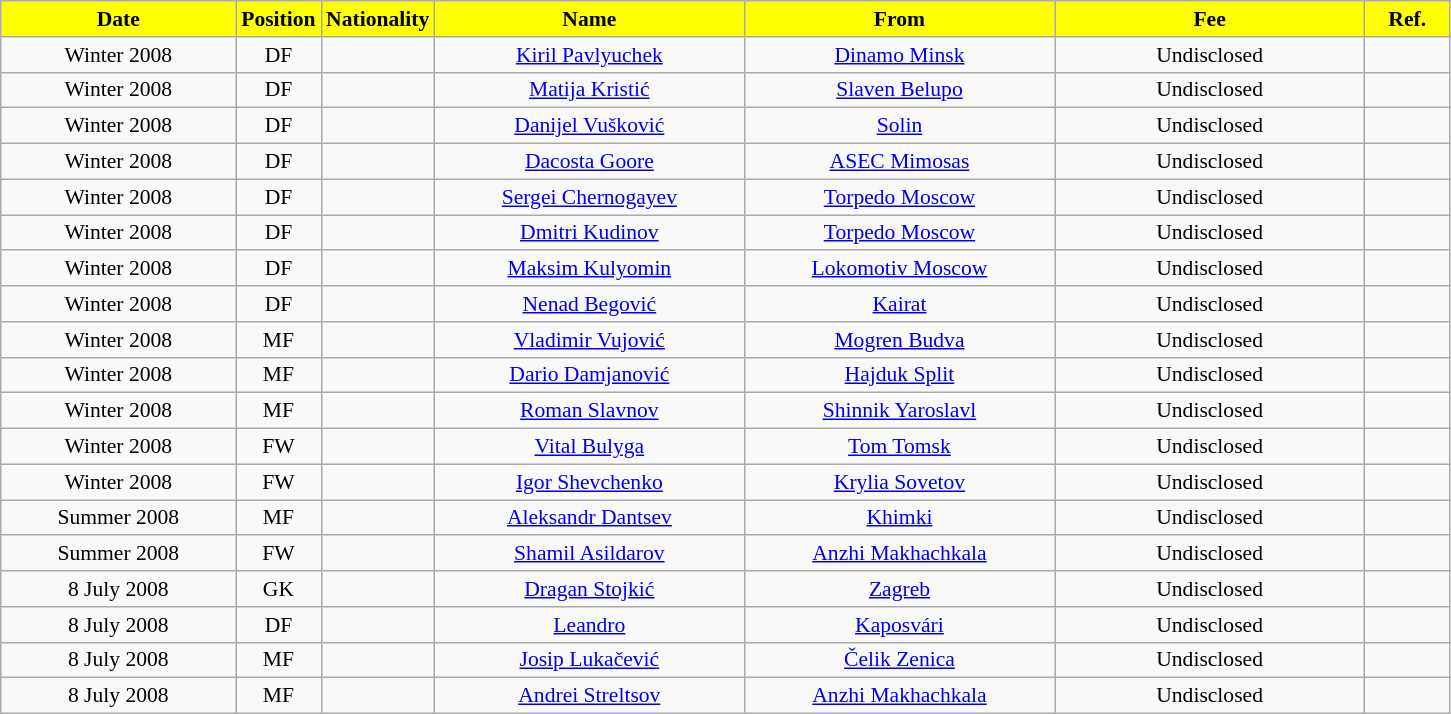<table class="wikitable"  style="text-align:center; font-size:90%; ">
<tr>
<th style="background:#FFFF00; color:black; width:150px;">Date</th>
<th style="background:#FFFF00; color:black; width:50px;">Position</th>
<th style="background:#FFFF00; color:black; width:50px;">Nationality</th>
<th style="background:#FFFF00; color:black; width:200px;">Name</th>
<th style="background:#FFFF00; color:black; width:200px;">From</th>
<th style="background:#FFFF00; color:black; width:200px;">Fee</th>
<th style="background:#FFFF00; color:black; width:50px;">Ref.</th>
</tr>
<tr>
<td>Winter 2008</td>
<td>DF</td>
<td></td>
<td><a href='#'>Kiril Pavlyuchek</a></td>
<td><a href='#'>Dinamo Minsk</a></td>
<td>Undisclosed</td>
<td></td>
</tr>
<tr>
<td>Winter 2008</td>
<td>DF</td>
<td></td>
<td><a href='#'>Matija Kristić</a></td>
<td><a href='#'>Slaven Belupo</a></td>
<td>Undisclosed</td>
<td></td>
</tr>
<tr>
<td>Winter 2008</td>
<td>DF</td>
<td></td>
<td><a href='#'>Danijel Vušković</a></td>
<td><a href='#'>Solin</a></td>
<td>Undisclosed</td>
<td></td>
</tr>
<tr>
<td>Winter 2008</td>
<td>DF</td>
<td></td>
<td><a href='#'>Dacosta Goore</a></td>
<td><a href='#'>ASEC Mimosas</a></td>
<td>Undisclosed</td>
<td></td>
</tr>
<tr>
<td>Winter 2008</td>
<td>DF</td>
<td></td>
<td><a href='#'>Sergei Chernogayev</a></td>
<td><a href='#'>Torpedo Moscow</a></td>
<td>Undisclosed</td>
<td></td>
</tr>
<tr>
<td>Winter 2008</td>
<td>DF</td>
<td></td>
<td><a href='#'>Dmitri Kudinov</a></td>
<td><a href='#'>Torpedo Moscow</a></td>
<td>Undisclosed</td>
<td></td>
</tr>
<tr>
<td>Winter 2008</td>
<td>DF</td>
<td></td>
<td><a href='#'>Maksim Kulyomin</a></td>
<td><a href='#'>Lokomotiv Moscow</a></td>
<td>Undisclosed</td>
<td></td>
</tr>
<tr>
<td>Winter 2008</td>
<td>DF</td>
<td></td>
<td><a href='#'>Nenad Begović</a></td>
<td><a href='#'>Kairat</a></td>
<td>Undisclosed</td>
<td></td>
</tr>
<tr>
<td>Winter 2008</td>
<td>MF</td>
<td></td>
<td><a href='#'>Vladimir Vujović</a></td>
<td><a href='#'>Mogren Budva</a></td>
<td>Undisclosed</td>
<td></td>
</tr>
<tr>
<td>Winter 2008</td>
<td>MF</td>
<td></td>
<td><a href='#'>Dario Damjanović</a></td>
<td><a href='#'>Hajduk Split</a></td>
<td>Undisclosed</td>
<td></td>
</tr>
<tr>
<td>Winter 2008</td>
<td>MF</td>
<td></td>
<td><a href='#'>Roman Slavnov</a></td>
<td><a href='#'>Shinnik Yaroslavl</a></td>
<td>Undisclosed</td>
<td></td>
</tr>
<tr>
<td>Winter 2008</td>
<td>FW</td>
<td></td>
<td><a href='#'>Vital Bulyga</a></td>
<td><a href='#'>Tom Tomsk</a></td>
<td>Undisclosed</td>
<td></td>
</tr>
<tr>
<td>Winter 2008</td>
<td>FW</td>
<td></td>
<td><a href='#'>Igor Shevchenko</a></td>
<td><a href='#'>Krylia Sovetov</a></td>
<td>Undisclosed</td>
<td></td>
</tr>
<tr>
<td>Summer 2008</td>
<td>MF</td>
<td></td>
<td><a href='#'>Aleksandr Dantsev</a></td>
<td><a href='#'>Khimki</a></td>
<td>Undisclosed</td>
<td></td>
</tr>
<tr>
<td>Summer 2008</td>
<td>FW</td>
<td></td>
<td><a href='#'>Shamil Asildarov</a></td>
<td><a href='#'>Anzhi Makhachkala</a></td>
<td>Undisclosed</td>
<td></td>
</tr>
<tr>
<td>8 July 2008</td>
<td>GK</td>
<td></td>
<td><a href='#'>Dragan Stojkić</a></td>
<td><a href='#'>Zagreb</a></td>
<td>Undisclosed</td>
<td></td>
</tr>
<tr>
<td>8 July 2008</td>
<td>DF</td>
<td></td>
<td><a href='#'>Leandro</a></td>
<td><a href='#'>Kaposvári</a></td>
<td>Undisclosed</td>
<td></td>
</tr>
<tr>
<td>8 July 2008</td>
<td>MF</td>
<td></td>
<td><a href='#'>Josip Lukačević</a></td>
<td><a href='#'>Čelik Zenica</a></td>
<td>Undisclosed</td>
<td></td>
</tr>
<tr>
<td>8 July 2008</td>
<td>MF</td>
<td></td>
<td><a href='#'>Andrei Streltsov</a></td>
<td><a href='#'>Anzhi Makhachkala</a></td>
<td>Undisclosed</td>
<td></td>
</tr>
</table>
